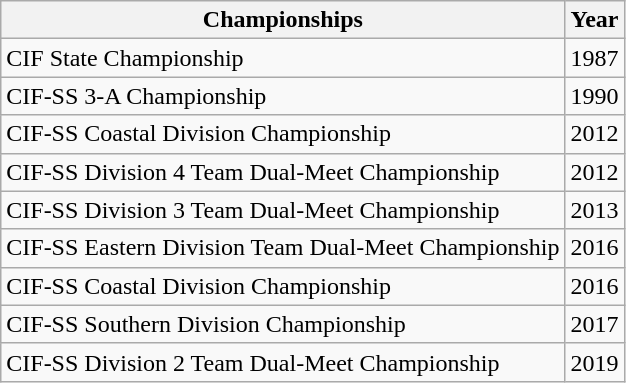<table class="wikitable">
<tr>
<th>Championships</th>
<th>Year</th>
</tr>
<tr>
<td>CIF State Championship</td>
<td>1987</td>
</tr>
<tr>
<td>CIF-SS 3-A Championship</td>
<td>1990</td>
</tr>
<tr>
<td>CIF-SS Coastal Division Championship</td>
<td>2012</td>
</tr>
<tr>
<td>CIF-SS Division 4 Team Dual-Meet Championship</td>
<td>2012</td>
</tr>
<tr>
<td>CIF-SS Division 3 Team Dual-Meet Championship</td>
<td>2013</td>
</tr>
<tr>
<td>CIF-SS Eastern Division Team Dual-Meet Championship</td>
<td>2016</td>
</tr>
<tr>
<td>CIF-SS Coastal Division Championship</td>
<td>2016</td>
</tr>
<tr>
<td>CIF-SS Southern Division Championship</td>
<td>2017</td>
</tr>
<tr>
<td>CIF-SS Division 2 Team Dual-Meet Championship</td>
<td>2019</td>
</tr>
</table>
